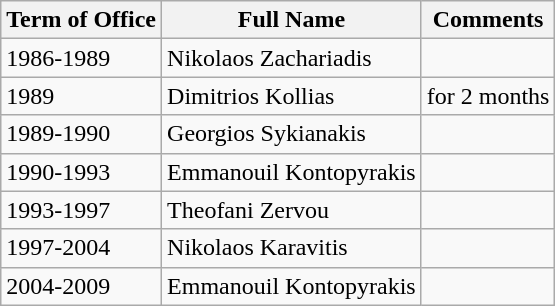<table class="wikitable">
<tr>
<th>Term of Office</th>
<th>Full Name</th>
<th>Comments</th>
</tr>
<tr>
<td>1986-1989</td>
<td>Nikolaos Zachariadis</td>
<td></td>
</tr>
<tr>
<td>1989</td>
<td>Dimitrios Kollias</td>
<td>for 2 months</td>
</tr>
<tr>
<td>1989-1990</td>
<td>Georgios Sykianakis</td>
<td></td>
</tr>
<tr>
<td>1990-1993</td>
<td>Εmmanouil Kontopyrakis</td>
<td></td>
</tr>
<tr>
<td>1993-1997</td>
<td>Theofani Zervou</td>
<td></td>
</tr>
<tr>
<td>1997-2004</td>
<td>Nikolaos Karavitis</td>
<td></td>
</tr>
<tr>
<td>2004-2009</td>
<td>Εmmanouil Kontopyrakis</td>
<td></td>
</tr>
</table>
